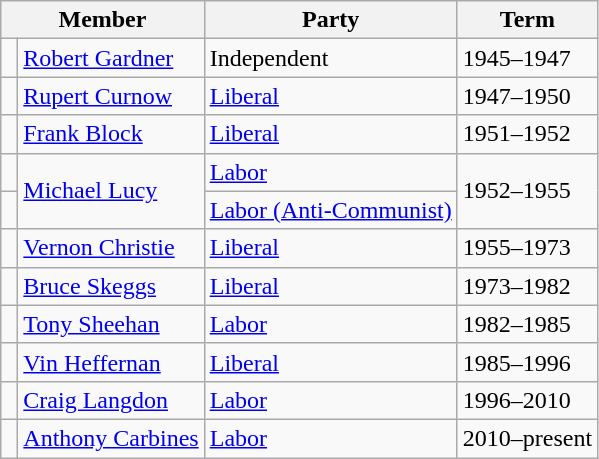<table class="wikitable">
<tr>
<th colspan="2">Member</th>
<th>Party</th>
<th>Term</th>
</tr>
<tr>
<td> </td>
<td><a href='#'>Robert Gardner</a></td>
<td>Independent</td>
<td>1945–1947</td>
</tr>
<tr>
<td> </td>
<td><a href='#'>Rupert Curnow</a></td>
<td><a href='#'>Liberal</a></td>
<td>1947–1950</td>
</tr>
<tr>
<td> </td>
<td><a href='#'>Frank Block</a></td>
<td><a href='#'>Liberal</a></td>
<td>1951–1952</td>
</tr>
<tr>
<td> </td>
<td rowspan="2"><a href='#'>Michael Lucy</a></td>
<td><a href='#'>Labor</a></td>
<td rowspan="2">1952–1955</td>
</tr>
<tr>
<td> </td>
<td><a href='#'>Labor (Anti-Communist)</a></td>
</tr>
<tr>
<td> </td>
<td><a href='#'>Vernon Christie</a></td>
<td><a href='#'>Liberal</a></td>
<td>1955–1973</td>
</tr>
<tr>
<td> </td>
<td><a href='#'>Bruce Skeggs</a></td>
<td><a href='#'>Liberal</a></td>
<td>1973–1982</td>
</tr>
<tr>
<td> </td>
<td><a href='#'>Tony Sheehan</a></td>
<td><a href='#'>Labor</a></td>
<td>1982–1985</td>
</tr>
<tr>
<td> </td>
<td><a href='#'>Vin Heffernan</a></td>
<td><a href='#'>Liberal</a></td>
<td>1985–1996</td>
</tr>
<tr>
<td> </td>
<td><a href='#'>Craig Langdon</a></td>
<td><a href='#'>Labor</a></td>
<td>1996–2010</td>
</tr>
<tr>
<td> </td>
<td><a href='#'>Anthony Carbines</a></td>
<td><a href='#'>Labor</a></td>
<td>2010–present</td>
</tr>
</table>
